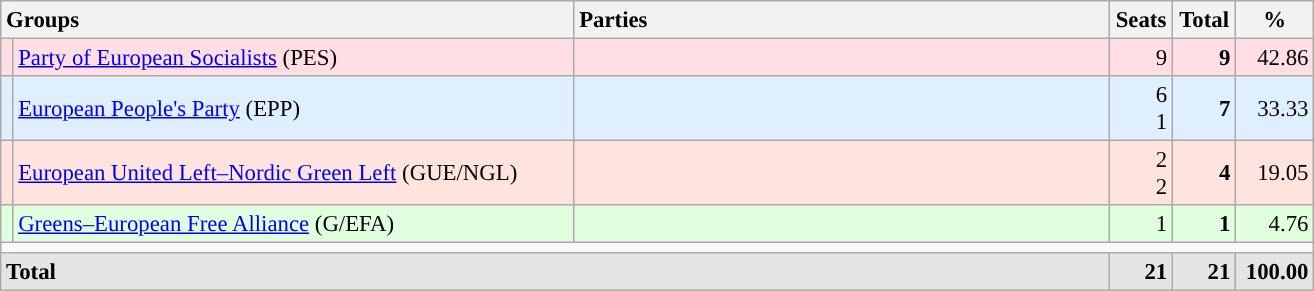<table class="wikitable" style="text-align:right; font-size:95%; margin-bottom:0">
<tr>
<th style="text-align:left;" colspan="2" width="375">Groups</th>
<th style="text-align:left;" width="350">Parties</th>
<th width="35">Seats</th>
<th width="35">Total</th>
<th width="45">%</th>
</tr>
<tr style="background:#FFDFE3;">
<td style="color:inherit;background:"></td>
<td align="left"><a href='#'>Party of European Socialists</a> (PES)</td>
<td align="left"></td>
<td>9</td>
<td><strong>9</strong></td>
<td>42.86</td>
</tr>
<tr style="background:#DFEFFF;">
<td width="1" style="color:inherit;background:"></td>
<td align="left"><a href='#'>European People's Party</a> (EPP)</td>
<td align="left"></td>
<td>6<br>1</td>
<td><strong>7</strong></td>
<td>33.33</td>
</tr>
<tr style="background:#FFE3DF;">
<td style="color:inherit;background:"></td>
<td align="left"><a href='#'>European United Left–Nordic Green Left</a> (GUE/NGL)</td>
<td align="left"></td>
<td>2<br>2</td>
<td><strong>4</strong></td>
<td>19.05</td>
</tr>
<tr style="background:#DFFFDF;">
<td style="color:inherit;background:"></td>
<td align="left"><a href='#'>Greens–European Free Alliance</a> (G/EFA)</td>
<td align="left"></td>
<td>1</td>
<td><strong>1</strong></td>
<td>4.76</td>
</tr>
<tr>
<td colspan="6"></td>
</tr>
<tr style="background:#E4E4E4; font-weight:bold;">
<td align="left" colspan="3">Total</td>
<td>21</td>
<td>21</td>
<td>100.00</td>
</tr>
</table>
